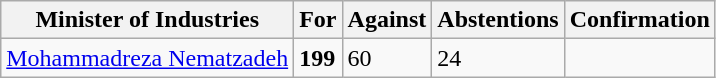<table class="wikitable">
<tr>
<th>Minister of Industries</th>
<th>For</th>
<th>Against</th>
<th>Abstentions</th>
<th>Confirmation</th>
</tr>
<tr>
<td><a href='#'>Mohammadreza Nematzadeh</a></td>
<td><strong>199</strong></td>
<td>60</td>
<td>24</td>
<td></td>
</tr>
</table>
